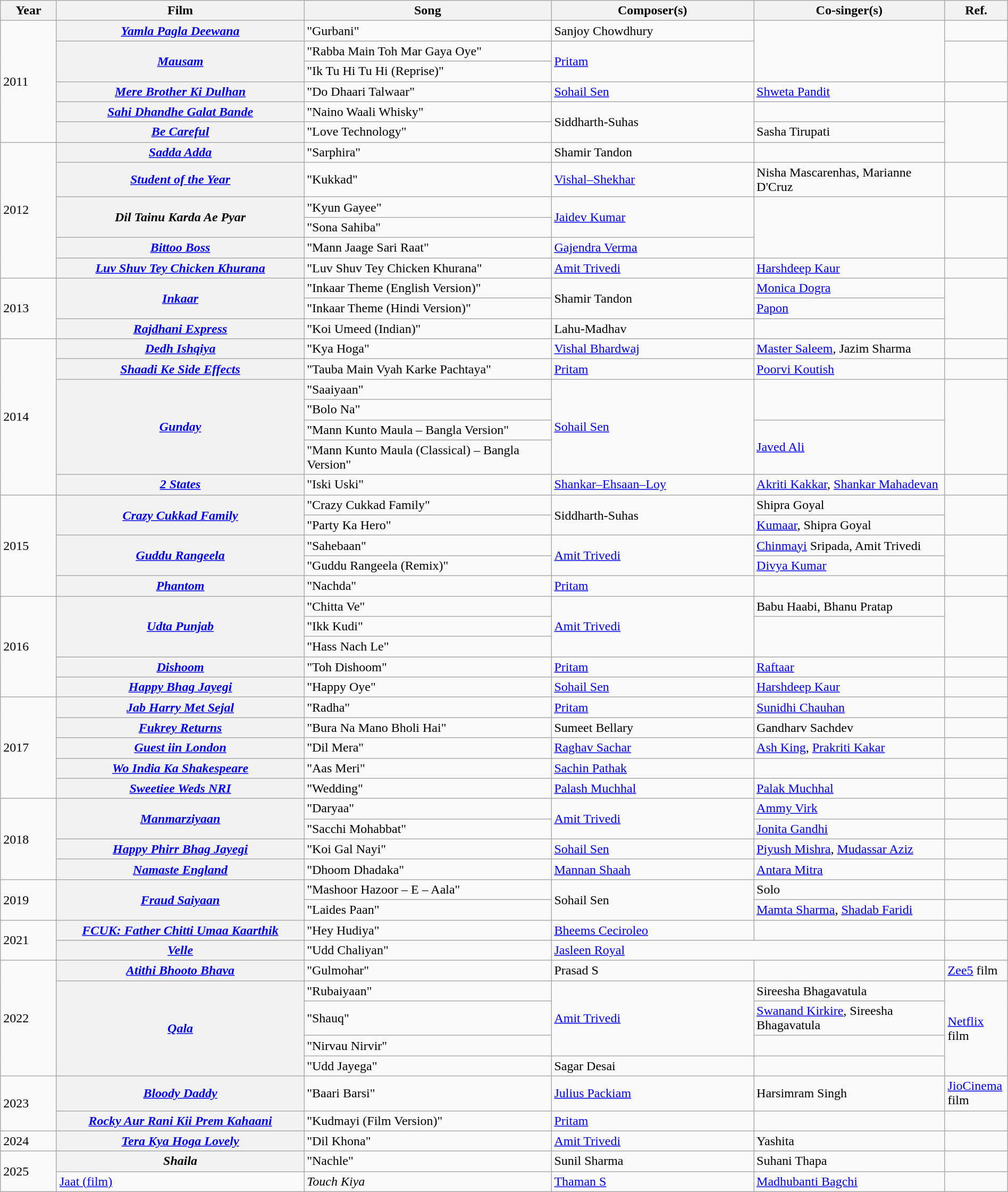<table class="wikitable plainrowheaders" width="100%">
<tr>
<th scope="col" width=5%>Year</th>
<th scope="col" width=22%>Film</th>
<th scope="col" width=22%>Song</th>
<th scope="col" width=18%>Composer(s)</th>
<th scope="col" width=17%>Co-singer(s)</th>
<th scope="col" width=2%>Ref.</th>
</tr>
<tr>
<td rowspan="6">2011</td>
<th scope="row"><em><a href='#'>Yamla Pagla Deewana</a></em></th>
<td>"Gurbani"</td>
<td>Sanjoy Chowdhury</td>
<td rowspan="3"></td>
<td></td>
</tr>
<tr>
<th scope="row" rowspan="2"><em><a href='#'>Mausam</a></em></th>
<td>"Rabba Main Toh Mar Gaya Oye"</td>
<td rowspan="2"><a href='#'>Pritam</a></td>
<td rowspan="2"></td>
</tr>
<tr>
<td>"Ik Tu Hi Tu Hi (Reprise)"</td>
</tr>
<tr>
<th scope="row"><em><a href='#'>Mere Brother Ki Dulhan</a></em></th>
<td>"Do Dhaari Talwaar"</td>
<td><a href='#'>Sohail Sen</a></td>
<td><a href='#'>Shweta Pandit</a></td>
<td></td>
</tr>
<tr>
<th scope="row"><em><a href='#'>Sahi Dhandhe Galat Bande</a></em></th>
<td>"Naino Waali Whisky"</td>
<td rowspan="2">Siddharth-Suhas</td>
<td></td>
<td rowspan="3"></td>
</tr>
<tr>
<th scope="row"><em><a href='#'>Be Careful</a></em></th>
<td>"Love Technology"</td>
<td>Sasha Tirupati</td>
</tr>
<tr>
<td rowspan="6">2012</td>
<th scope="row"><em><a href='#'>Sadda Adda</a></em></th>
<td>"Sarphira"</td>
<td>Shamir Tandon</td>
<td></td>
</tr>
<tr>
<th scope="row"><em><a href='#'>Student of the Year</a></em></th>
<td>"Kukkad"</td>
<td><a href='#'>Vishal–Shekhar</a></td>
<td>Nisha Mascarenhas, Marianne D'Cruz</td>
<td></td>
</tr>
<tr>
<th scope="row" rowspan="2"><em>Dil Tainu Karda Ae Pyar</em></th>
<td>"Kyun Gayee"</td>
<td rowspan="2"><a href='#'>Jaidev Kumar</a></td>
<td rowspan="3"></td>
<td rowspan="3"></td>
</tr>
<tr>
<td>"Sona Sahiba"</td>
</tr>
<tr>
<th scope="row"><em><a href='#'>Bittoo Boss</a></em></th>
<td>"Mann Jaage Sari Raat"</td>
<td><a href='#'>Gajendra Verma</a></td>
</tr>
<tr>
<th scope="row"><em><a href='#'>Luv Shuv Tey Chicken Khurana</a></em></th>
<td>"Luv Shuv Tey Chicken Khurana"</td>
<td><a href='#'>Amit Trivedi</a></td>
<td><a href='#'>Harshdeep Kaur</a></td>
<td></td>
</tr>
<tr>
<td rowspan="3">2013</td>
<th scope="row" rowspan="2"><em><a href='#'>Inkaar</a></em></th>
<td>"Inkaar Theme (English Version)"</td>
<td rowspan="2">Shamir Tandon</td>
<td><a href='#'>Monica Dogra</a></td>
<td rowspan="3"></td>
</tr>
<tr>
<td>"Inkaar Theme (Hindi Version)"</td>
<td><a href='#'>Papon</a></td>
</tr>
<tr>
<th scope="row"><em><a href='#'>Rajdhani Express</a></em></th>
<td>"Koi Umeed (Indian)"</td>
<td>Lahu-Madhav</td>
<td></td>
</tr>
<tr>
<td rowspan="7">2014</td>
<th scope="row"><em><a href='#'>Dedh Ishqiya</a></em></th>
<td>"Kya Hoga"</td>
<td><a href='#'>Vishal Bhardwaj</a></td>
<td><a href='#'>Master Saleem</a>, Jazim Sharma</td>
<td></td>
</tr>
<tr>
<th scope="row"><em><a href='#'>Shaadi Ke Side Effects</a></em></th>
<td>"Tauba Main Vyah Karke Pachtaya"</td>
<td><a href='#'>Pritam</a></td>
<td><a href='#'>Poorvi Koutish</a></td>
<td></td>
</tr>
<tr>
<th scope="row" rowspan="4"><em><a href='#'>Gunday</a></em></th>
<td>"Saaiyaan"</td>
<td rowspan="4"><a href='#'>Sohail Sen</a></td>
<td rowspan="2"></td>
<td rowspan="4"></td>
</tr>
<tr>
<td>"Bolo Na"</td>
</tr>
<tr>
<td>"Mann Kunto Maula – Bangla Version"</td>
<td rowspan="2"><a href='#'>Javed Ali</a></td>
</tr>
<tr>
<td>"Mann Kunto Maula (Classical) – Bangla Version"</td>
</tr>
<tr>
<th scope="row"><em><a href='#'>2 States</a></em></th>
<td>"Iski Uski"</td>
<td><a href='#'>Shankar–Ehsaan–Loy</a></td>
<td><a href='#'>Akriti Kakkar</a>, <a href='#'>Shankar Mahadevan</a></td>
<td></td>
</tr>
<tr>
<td rowspan="5">2015</td>
<th scope="row" rowspan="2"><em><a href='#'>Crazy Cukkad Family</a></em></th>
<td>"Crazy Cukkad Family"</td>
<td rowspan="2">Siddharth-Suhas</td>
<td>Shipra Goyal</td>
<td rowspan="2"></td>
</tr>
<tr>
<td>"Party Ka Hero"</td>
<td><a href='#'>Kumaar</a>, Shipra Goyal</td>
</tr>
<tr>
<th scope="row" rowspan="2"><em><a href='#'>Guddu Rangeela</a></em></th>
<td>"Sahebaan"</td>
<td rowspan="2"><a href='#'>Amit Trivedi</a></td>
<td><a href='#'>Chinmayi</a> Sripada, Amit Trivedi</td>
<td rowspan="2"></td>
</tr>
<tr>
<td>"Guddu Rangeela (Remix)"</td>
<td><a href='#'>Divya Kumar</a></td>
</tr>
<tr>
<th scope="row"><em><a href='#'>Phantom</a></em></th>
<td>"Nachda"</td>
<td><a href='#'>Pritam</a></td>
<td></td>
<td></td>
</tr>
<tr>
<td rowspan="5">2016</td>
<th rowspan="3" scope="row"><em><a href='#'>Udta Punjab</a></em></th>
<td>"Chitta Ve"</td>
<td rowspan="3"><a href='#'>Amit Trivedi</a></td>
<td>Babu Haabi, Bhanu Pratap</td>
<td rowspan="3"></td>
</tr>
<tr>
<td>"Ikk Kudi"</td>
<td rowspan="2"></td>
</tr>
<tr>
<td>"Hass Nach Le"</td>
</tr>
<tr>
<th scope="row"><em><a href='#'>Dishoom</a></em></th>
<td>"Toh Dishoom"</td>
<td><a href='#'>Pritam</a></td>
<td><a href='#'>Raftaar</a></td>
<td></td>
</tr>
<tr>
<th scope="row"><em><a href='#'>Happy Bhag Jayegi</a></em></th>
<td>"Happy Oye"</td>
<td><a href='#'>Sohail Sen</a></td>
<td><a href='#'>Harshdeep Kaur</a></td>
<td></td>
</tr>
<tr>
<td rowspan="5">2017</td>
<th scope="row"><em><a href='#'>Jab Harry Met Sejal</a></em></th>
<td>"Radha"</td>
<td><a href='#'>Pritam</a></td>
<td><a href='#'>Sunidhi Chauhan</a></td>
<td></td>
</tr>
<tr>
<th scope="row"><em><a href='#'>Fukrey Returns</a></em></th>
<td>"Bura Na Mano Bholi Hai"</td>
<td>Sumeet Bellary</td>
<td>Gandharv Sachdev</td>
<td></td>
</tr>
<tr>
<th scope="row"><em><a href='#'>Guest iin London</a></em></th>
<td>"Dil Mera"</td>
<td><a href='#'>Raghav Sachar</a></td>
<td><a href='#'>Ash King</a>, <a href='#'>Prakriti Kakar</a></td>
<td></td>
</tr>
<tr>
<th scope="row"><em><a href='#'>Wo India Ka Shakespeare</a></em></th>
<td>"Aas Meri"</td>
<td><a href='#'>Sachin Pathak</a></td>
<td></td>
<td></td>
</tr>
<tr>
<th scope="row"><em><a href='#'>Sweetiee Weds NRI</a></em></th>
<td>"Wedding"</td>
<td><a href='#'>Palash Muchhal</a></td>
<td><a href='#'>Palak Muchhal</a></td>
<td></td>
</tr>
<tr>
<td rowspan="4">2018</td>
<th scope="row" rowspan="2"><em><a href='#'>Manmarziyaan</a></em></th>
<td>"Daryaa"</td>
<td rowspan="2"><a href='#'>Amit Trivedi</a></td>
<td><a href='#'>Ammy Virk</a></td>
<td></td>
</tr>
<tr>
<td>"Sacchi Mohabbat"</td>
<td><a href='#'>Jonita Gandhi</a></td>
<td></td>
</tr>
<tr>
<th scope="row"><em><a href='#'>Happy Phirr Bhag Jayegi</a></em></th>
<td>"Koi Gal Nayi"</td>
<td><a href='#'>Sohail Sen</a></td>
<td><a href='#'>Piyush Mishra</a>, <a href='#'>Mudassar Aziz</a></td>
<td></td>
</tr>
<tr>
<th scope="row"><em><a href='#'>Namaste England</a></em></th>
<td>"Dhoom Dhadaka"</td>
<td><a href='#'>Mannan Shaah</a></td>
<td><a href='#'>Antara Mitra</a></td>
<td></td>
</tr>
<tr>
<td rowspan="2">2019</td>
<th scope="row" rowspan="2"><em><a href='#'>Fraud Saiyaan</a></em></th>
<td>"Mashoor Hazoor – E – Aala"</td>
<td rowspan="2">Sohail Sen</td>
<td>Solo</td>
<td></td>
</tr>
<tr>
<td>"Laides Paan"</td>
<td><a href='#'>Mamta Sharma</a>, <a href='#'>Shadab Faridi</a></td>
<td></td>
</tr>
<tr>
<td rowspan=2>2021</td>
<th scope="row"><em><a href='#'>FCUK: Father Chitti Umaa Kaarthik</a></em></th>
<td>"Hey Hudiya"</td>
<td><a href='#'>Bheems Ceciroleo</a></td>
<td></td>
<td></td>
</tr>
<tr>
<th scope="row"><em><a href='#'>Velle</a></em></th>
<td>"Udd Chaliyan"</td>
<td colspan=2><a href='#'>Jasleen Royal</a></td>
<td></td>
</tr>
<tr>
<td rowspan=5>2022</td>
<th scope="row"><em><a href='#'>Atithi Bhooto Bhava</a></em></th>
<td>"Gulmohar"</td>
<td>Prasad S</td>
<td></td>
<td><a href='#'>Zee5</a> film</td>
</tr>
<tr>
<th scope="row" rowspan=4><em><a href='#'>Qala</a></em></th>
<td>"Rubaiyaan"</td>
<td rowspan=3><a href='#'>Amit Trivedi</a></td>
<td>Sireesha Bhagavatula</td>
<td rowspan=4><a href='#'>Netflix</a> film</td>
</tr>
<tr>
<td>"Shauq"</td>
<td><a href='#'>Swanand Kirkire</a>, Sireesha Bhagavatula</td>
</tr>
<tr>
<td>"Nirvau Nirvir"</td>
<td></td>
</tr>
<tr>
<td>"Udd Jayega"</td>
<td>Sagar Desai</td>
<td></td>
</tr>
<tr>
<td rowspan=2>2023</td>
<th scope="row"><em><a href='#'>Bloody Daddy</a></em></th>
<td>"Baari Barsi"</td>
<td><a href='#'>Julius Packiam</a></td>
<td>Harsimram Singh</td>
<td><a href='#'>JioCinema</a> film</td>
</tr>
<tr>
<th scope="row"><em><a href='#'>Rocky Aur Rani Kii Prem Kahaani</a></em></th>
<td>"Kudmayi (Film Version)"</td>
<td><a href='#'>Pritam</a></td>
<td></td>
<td></td>
</tr>
<tr>
<td>2024</td>
<th scope="row"><em><a href='#'>Tera Kya Hoga Lovely</a></em></th>
<td>"Dil Khona"</td>
<td><a href='#'>Amit Trivedi</a></td>
<td>Yashita</td>
<td></td>
</tr>
<tr>
<td Rowspan="2">2025</td>
<th><em>Shaila</em></th>
<td>"Nachle"</td>
<td>Sunil Sharma</td>
<td>Suhani Thapa</td>
<td></td>
</tr>
<tr>
<td><a href='#'>Jaat (film)</a></td>
<td><em>Touch Kiya</em></td>
<td><a href='#'>Thaman S</a></td>
<td><a href='#'>Madhubanti Bagchi</a></td>
<td></td>
</tr>
</table>
